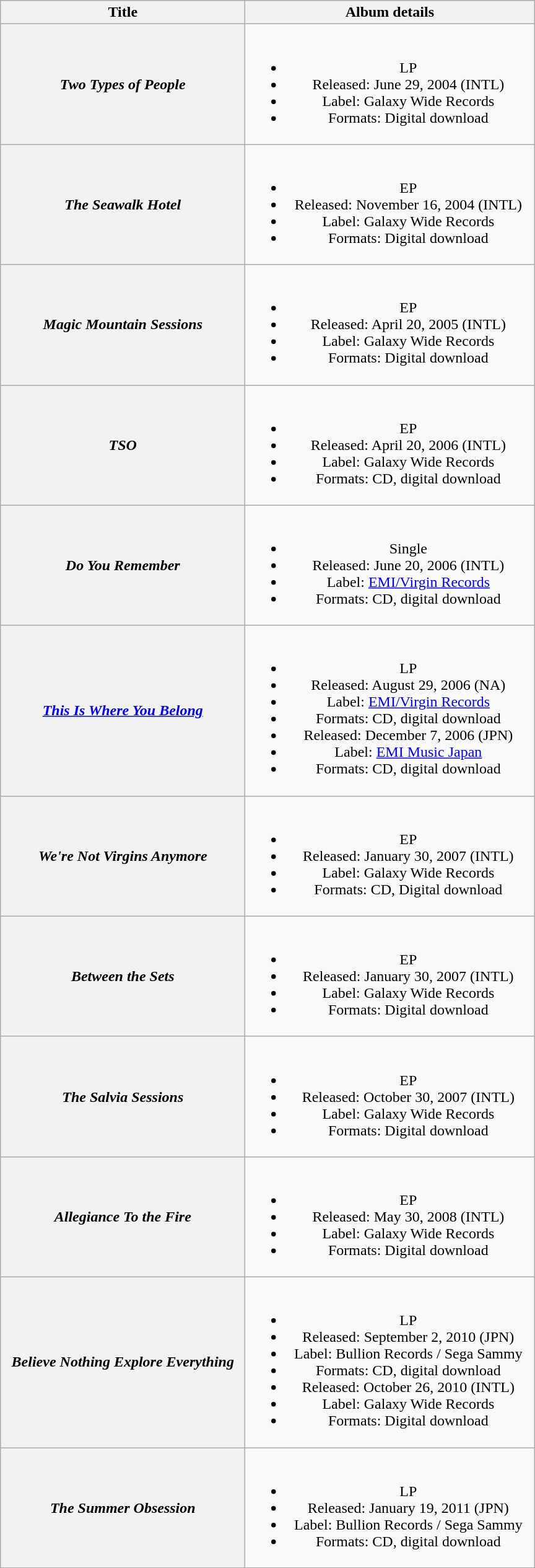<table class="wikitable plainrowheaders" style="text-align:center;">
<tr>
<th scope="col" style="width:16em;">Title</th>
<th scope="col" style="width:19em;">Album details</th>
</tr>
<tr>
<th scope="row"><em>Two Types of People</em></th>
<td><br><ul><li>LP</li><li>Released: June 29, 2004 <span>(INTL)</span></li><li>Label: Galaxy Wide Records</li><li>Formats: Digital download</li></ul></td>
</tr>
<tr>
<th scope="row"><em>The Seawalk Hotel</em></th>
<td><br><ul><li>EP</li><li>Released: November 16, 2004 <span>(INTL)</span></li><li>Label: Galaxy Wide Records</li><li>Formats: Digital download</li></ul></td>
</tr>
<tr>
<th scope="row"><em>Magic Mountain Sessions</em></th>
<td><br><ul><li>EP</li><li>Released: April 20, 2005 <span>(INTL)</span></li><li>Label: Galaxy Wide Records</li><li>Formats: Digital download</li></ul></td>
</tr>
<tr>
<th scope="row"><em>TSO</em></th>
<td><br><ul><li>EP</li><li>Released: April 20, 2006 <span>(INTL)</span></li><li>Label: Galaxy Wide Records</li><li>Formats: CD, digital download</li></ul></td>
</tr>
<tr>
<th scope="row"><em>Do You Remember</em></th>
<td><br><ul><li>Single</li><li>Released: June 20, 2006 <span>(INTL)</span></li><li>Label: <a href='#'>EMI/Virgin Records</a></li><li>Formats: CD, digital download</li></ul></td>
</tr>
<tr>
<th scope="row"><em><a href='#'>This Is Where You Belong</a></em></th>
<td><br><ul><li>LP</li><li>Released: August 29, 2006 <span>(NA)</span></li><li>Label: <a href='#'>EMI/Virgin Records</a></li><li>Formats: CD, digital download</li><li>Released: December 7, 2006 <span>(JPN)</span></li><li>Label: <a href='#'>EMI Music Japan</a></li><li>Formats: CD, digital download</li></ul></td>
</tr>
<tr>
<th scope="row"><em>We're Not Virgins Anymore</em></th>
<td><br><ul><li>EP</li><li>Released: January 30, 2007 <span>(INTL)</span></li><li>Label: Galaxy Wide Records</li><li>Formats: CD, Digital download</li></ul></td>
</tr>
<tr>
<th scope="row"><em>Between the Sets</em></th>
<td><br><ul><li>EP</li><li>Released: January 30, 2007 <span>(INTL)</span></li><li>Label: Galaxy Wide Records</li><li>Formats: Digital download</li></ul></td>
</tr>
<tr>
<th scope="row"><em>The Salvia Sessions</em></th>
<td><br><ul><li>EP</li><li>Released: October 30, 2007 <span>(INTL)</span></li><li>Label: Galaxy Wide Records</li><li>Formats: Digital download</li></ul></td>
</tr>
<tr>
<th scope="row"><em>Allegiance To the Fire</em></th>
<td><br><ul><li>EP</li><li>Released: May 30, 2008 <span>(INTL)</span></li><li>Label: Galaxy Wide Records</li><li>Formats: Digital download</li></ul></td>
</tr>
<tr>
<th scope="row"><em>Believe Nothing Explore Everything</em></th>
<td><br><ul><li>LP</li><li>Released: September 2, 2010 <span>(JPN)</span></li><li>Label: Bullion Records / Sega Sammy</li><li>Formats: CD, digital download</li><li>Released: October 26, 2010 <span>(INTL)</span></li><li>Label: Galaxy Wide Records</li><li>Formats: Digital download</li></ul></td>
</tr>
<tr>
<th scope="row"><em>The Summer Obsession</em></th>
<td><br><ul><li>LP</li><li>Released: January 19, 2011 <span>(JPN)</span></li><li>Label: Bullion Records / Sega Sammy</li><li>Formats: CD, digital download</li></ul></td>
</tr>
</table>
